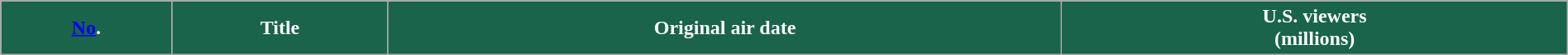<table class="wikitable plainrowheaders" style="width:100%; margin:auto; background:#fff;">
<tr>
<th style="background:#19644B; color:#fff; text-align:center;"><a href='#'>No</a>.</th>
<th ! style="background:#19644B; color:#fff; text-align:center;">Title</th>
<th ! style="background:#19644B; color:#fff; text-align:center;">Original air date</th>
<th ! style="background:#19644B; color:#fff; text-align:center;">U.S. viewers<br>(millions)<br>








</th>
</tr>
</table>
